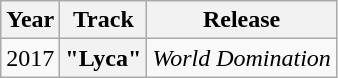<table class="wikitable plainrowheaders" style="text-align:center;">
<tr>
<th scope="col">Year</th>
<th scope="col">Track</th>
<th scope="col">Release</th>
</tr>
<tr>
<td rowspan="2">2017</td>
<th scope="row">"Lyca"</th>
<td><em>World Domination</em></td>
</tr>
</table>
